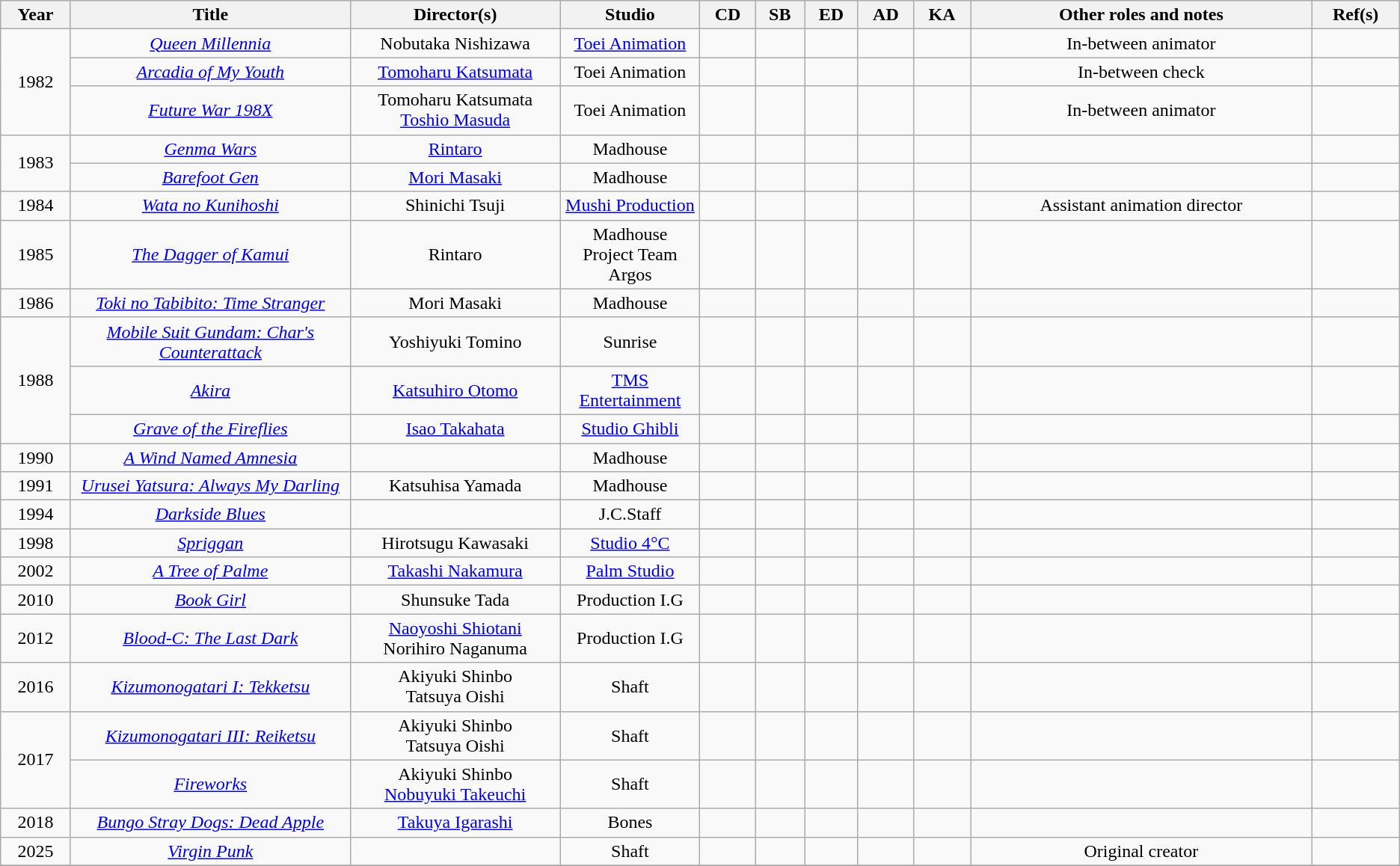<table class="wikitable sortable" style="text-align:center; margin=auto; ">
<tr>
<th scope="col" width=5%>Year</th>
<th scope="col" width=20%>Title</th>
<th scope="col" width=15%>Director(s)</th>
<th scope="col" width=10%>Studio</th>
<th scope="col" class="unsortable">CD</th>
<th scope="col" class="unsortable">SB</th>
<th scope="col" class="unsortable">ED</th>
<th scope="col" class="unsortable">AD</th>
<th scope="col" class="unsortable">KA</th>
<th scope="col" class="unsortable">Other roles and notes</th>
<th scope="col" class="unsortable">Ref(s)</th>
</tr>
<tr>
<td rowspan="3">1982</td>
<td><em><a href='#'>Queen Millennia</a></em></td>
<td>Nobutaka Nishizawa</td>
<td><a href='#'>Toei Animation</a></td>
<td></td>
<td></td>
<td></td>
<td></td>
<td></td>
<td>In-between animator</td>
<td></td>
</tr>
<tr>
<td><em><a href='#'>Arcadia of My Youth</a></em></td>
<td><a href='#'>Tomoharu Katsumata</a></td>
<td>Toei Animation</td>
<td></td>
<td></td>
<td></td>
<td></td>
<td></td>
<td>In-between check</td>
<td></td>
</tr>
<tr>
<td><em><a href='#'>Future War 198X</a></em></td>
<td>Tomoharu Katsumata<br><a href='#'>Toshio Masuda</a></td>
<td>Toei Animation</td>
<td></td>
<td></td>
<td></td>
<td></td>
<td></td>
<td>In-between animator</td>
<td></td>
</tr>
<tr>
<td rowspan="2">1983</td>
<td><em><a href='#'>Genma Wars</a></em></td>
<td><a href='#'>Rintaro</a></td>
<td>Madhouse</td>
<td></td>
<td></td>
<td></td>
<td></td>
<td></td>
<td></td>
<td></td>
</tr>
<tr>
<td><em><a href='#'>Barefoot Gen</a></em></td>
<td><a href='#'>Mori Masaki</a></td>
<td>Madhouse</td>
<td></td>
<td></td>
<td></td>
<td></td>
<td></td>
<td></td>
<td></td>
</tr>
<tr>
<td>1984</td>
<td><em><a href='#'>Wata no Kunihoshi</a></em></td>
<td>Shinichi Tsuji</td>
<td><a href='#'>Mushi Production</a></td>
<td></td>
<td></td>
<td></td>
<td></td>
<td></td>
<td>Assistant animation director</td>
<td></td>
</tr>
<tr>
<td>1985</td>
<td><em><a href='#'>The Dagger of Kamui</a></em></td>
<td>Rintaro</td>
<td>Madhouse<br>Project Team Argos</td>
<td></td>
<td></td>
<td></td>
<td></td>
<td></td>
<td></td>
<td></td>
</tr>
<tr>
<td>1986</td>
<td><em><a href='#'>Toki no Tabibito: Time Stranger</a></em></td>
<td>Mori Masaki</td>
<td>Madhouse</td>
<td></td>
<td></td>
<td></td>
<td></td>
<td></td>
<td></td>
<td></td>
</tr>
<tr>
<td rowspan="3">1988</td>
<td><em><a href='#'>Mobile Suit Gundam: Char's Counterattack</a></em></td>
<td>Yoshiyuki Tomino</td>
<td>Sunrise</td>
<td></td>
<td></td>
<td></td>
<td></td>
<td></td>
<td></td>
<td></td>
</tr>
<tr>
<td><em><a href='#'>Akira</a></em></td>
<td><a href='#'>Katsuhiro Otomo</a></td>
<td><a href='#'>TMS Entertainment</a></td>
<td></td>
<td></td>
<td></td>
<td></td>
<td></td>
<td></td>
<td></td>
</tr>
<tr>
<td><em><a href='#'>Grave of the Fireflies</a></em></td>
<td><a href='#'>Isao Takahata</a></td>
<td><a href='#'>Studio Ghibli</a></td>
<td></td>
<td></td>
<td></td>
<td></td>
<td></td>
<td></td>
<td></td>
</tr>
<tr>
<td>1990</td>
<td><em><a href='#'>A Wind Named Amnesia</a></em></td>
<td></td>
<td>Madhouse</td>
<td></td>
<td></td>
<td></td>
<td></td>
<td></td>
<td></td>
<td></td>
</tr>
<tr>
<td>1991</td>
<td><em><a href='#'>Urusei Yatsura: Always My Darling</a></em></td>
<td>Katsuhisa Yamada</td>
<td>Madhouse</td>
<td></td>
<td></td>
<td></td>
<td></td>
<td></td>
<td></td>
<td></td>
</tr>
<tr>
<td>1994</td>
<td><em><a href='#'>Darkside Blues</a></em></td>
<td></td>
<td>J.C.Staff</td>
<td></td>
<td></td>
<td></td>
<td></td>
<td></td>
<td></td>
<td></td>
</tr>
<tr>
<td>1998</td>
<td><em><a href='#'>Spriggan</a></em></td>
<td>Hirotsugu Kawasaki</td>
<td><a href='#'>Studio 4°C</a></td>
<td></td>
<td></td>
<td></td>
<td></td>
<td></td>
<td></td>
<td></td>
</tr>
<tr>
<td>2002</td>
<td><em><a href='#'>A Tree of Palme</a></em></td>
<td><a href='#'>Takashi Nakamura</a></td>
<td><a href='#'>Palm Studio</a></td>
<td></td>
<td></td>
<td></td>
<td></td>
<td></td>
<td></td>
<td></td>
</tr>
<tr>
<td>2010</td>
<td><em><a href='#'>Book Girl</a></em></td>
<td>Shunsuke Tada</td>
<td>Production I.G</td>
<td></td>
<td></td>
<td></td>
<td></td>
<td></td>
<td></td>
<td></td>
</tr>
<tr>
<td>2012</td>
<td><em><a href='#'>Blood-C: The Last Dark</a></em></td>
<td><a href='#'>Naoyoshi Shiotani</a><br>Norihiro Naganuma</td>
<td>Production I.G</td>
<td></td>
<td></td>
<td></td>
<td></td>
<td></td>
<td></td>
<td></td>
</tr>
<tr>
<td>2016</td>
<td><em><a href='#'>Kizumonogatari I: Tekketsu</a></em></td>
<td>Akiyuki Shinbo<br>Tatsuya Oishi</td>
<td>Shaft</td>
<td></td>
<td></td>
<td></td>
<td></td>
<td></td>
<td></td>
<td></td>
</tr>
<tr>
<td rowspan="2">2017</td>
<td><em><a href='#'>Kizumonogatari III: Reiketsu</a></em></td>
<td>Akiyuki Shinbo<br>Tatsuya Oishi</td>
<td>Shaft</td>
<td></td>
<td></td>
<td></td>
<td></td>
<td></td>
<td></td>
<td></td>
</tr>
<tr>
<td><em><a href='#'>Fireworks</a></em></td>
<td>Akiyuki Shinbo<br><a href='#'>Nobuyuki Takeuchi</a></td>
<td>Shaft</td>
<td></td>
<td></td>
<td></td>
<td></td>
<td></td>
<td></td>
<td></td>
</tr>
<tr>
<td>2018</td>
<td><em><a href='#'>Bungo Stray Dogs: Dead Apple</a></em></td>
<td><a href='#'>Takuya Igarashi</a></td>
<td>Bones</td>
<td></td>
<td></td>
<td></td>
<td></td>
<td></td>
<td></td>
<td></td>
</tr>
<tr>
<td>2025</td>
<td><em><a href='#'>Virgin Punk</a></em></td>
<td></td>
<td>Shaft</td>
<td></td>
<td></td>
<td></td>
<td></td>
<td></td>
<td>Original creator</td>
<td></td>
</tr>
<tr>
</tr>
</table>
